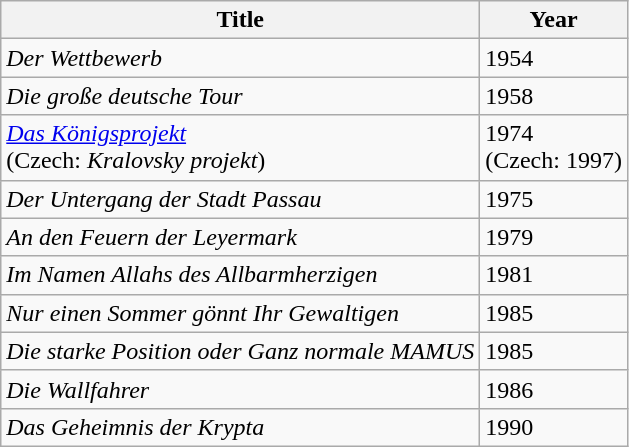<table class="wikitable" border="1">
<tr>
<th>Title</th>
<th>Year</th>
</tr>
<tr>
<td><em>Der Wettbewerb</em></td>
<td>1954</td>
</tr>
<tr>
<td><em>Die große deutsche Tour</em></td>
<td>1958</td>
</tr>
<tr>
<td><em><a href='#'>Das Königsprojekt</a></em> <br> (Czech: <em>Kralovsky projekt</em>)</td>
<td>1974 <br> (Czech: 1997)</td>
</tr>
<tr>
<td><em>Der Untergang der Stadt Passau</em></td>
<td>1975</td>
</tr>
<tr>
<td><em>An den Feuern der Leyermark</em></td>
<td>1979</td>
</tr>
<tr>
<td><em>Im Namen Allahs des Allbarmherzigen</em></td>
<td>1981</td>
</tr>
<tr>
<td><em>Nur einen Sommer gönnt Ihr Gewaltigen</em></td>
<td>1985</td>
</tr>
<tr>
<td><em>Die starke Position oder Ganz normale MAMUS</em></td>
<td>1985</td>
</tr>
<tr>
<td><em>Die Wallfahrer</em></td>
<td>1986</td>
</tr>
<tr>
<td><em>Das Geheimnis der Krypta</em></td>
<td>1990</td>
</tr>
</table>
